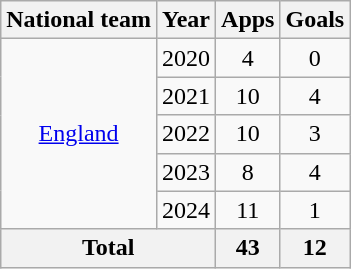<table class="wikitable" style="text-align: center;">
<tr>
<th>National team</th>
<th>Year</th>
<th>Apps</th>
<th>Goals</th>
</tr>
<tr>
<td rowspan="5"><a href='#'>England</a></td>
<td>2020</td>
<td>4</td>
<td>0</td>
</tr>
<tr>
<td>2021</td>
<td>10</td>
<td>4</td>
</tr>
<tr>
<td>2022</td>
<td>10</td>
<td>3</td>
</tr>
<tr>
<td>2023</td>
<td>8</td>
<td>4</td>
</tr>
<tr>
<td>2024</td>
<td>11</td>
<td>1</td>
</tr>
<tr>
<th colspan="2">Total</th>
<th>43</th>
<th>12</th>
</tr>
</table>
